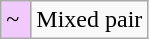<table class="wikitable">
<tr>
<td style="background-color:#F1CAFD">~ </td>
<td>Mixed pair</td>
</tr>
</table>
